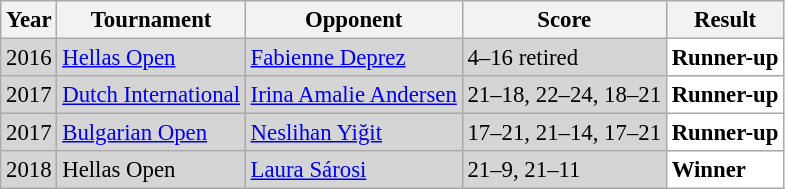<table class="sortable wikitable"  style="font-size: 95%;">
<tr>
<th>Year</th>
<th>Tournament</th>
<th>Opponent</th>
<th>Score</th>
<th>Result</th>
</tr>
<tr style="background:#D5D5D5">
<td align="center">2016</td>
<td align="left"><a href='#'>Hellas Open</a></td>
<td align="left"> <a href='#'>Fabienne Deprez</a></td>
<td align="left">4–16 retired</td>
<td style="text-align:left; background:white"> <strong>Runner-up</strong></td>
</tr>
<tr style="background:#D5D5D5">
<td align="center">2017</td>
<td align="left"><a href='#'>Dutch International</a></td>
<td align="left"> <a href='#'>Irina Amalie Andersen</a></td>
<td align="left">21–18, 22–24, 18–21</td>
<td style="text-align:left; background:white"> <strong>Runner-up</strong></td>
</tr>
<tr style="background:#D5D5D5">
<td align="center">2017</td>
<td align="left"><a href='#'>Bulgarian Open</a></td>
<td align="left"> <a href='#'>Neslihan Yiğit</a></td>
<td align="left">17–21, 21–14, 17–21</td>
<td style="text-align:left; background:white"> <strong>Runner-up</strong></td>
</tr>
<tr style="background:#D5D5D5">
<td align="center">2018</td>
<td align="left">Hellas Open</td>
<td align="left"> <a href='#'>Laura Sárosi</a></td>
<td align="left">21–9, 21–11</td>
<td style="text-align:left; background:white"> <strong>Winner</strong></td>
</tr>
</table>
